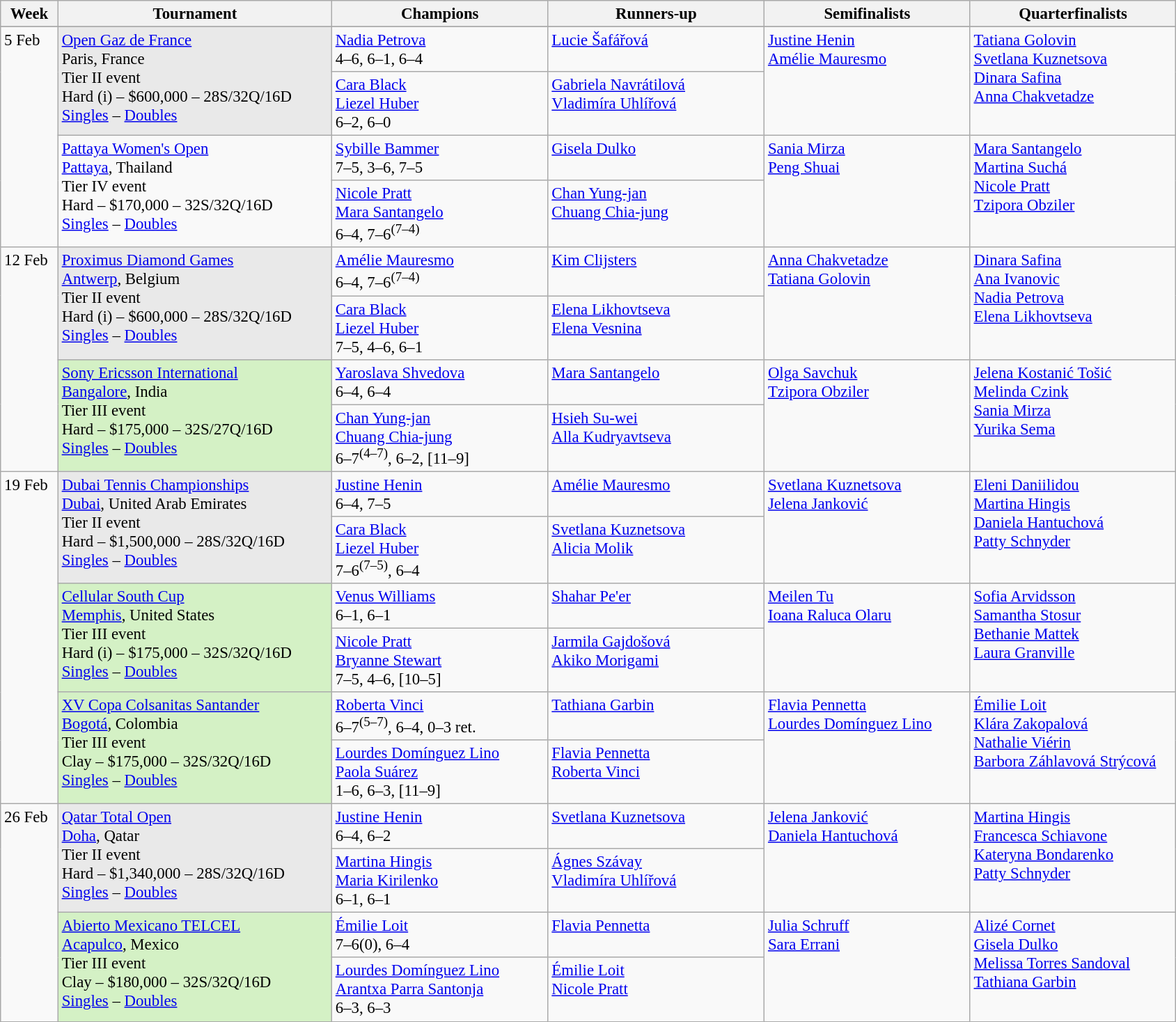<table class=wikitable style=font-size:95%>
<tr>
<th style="width:48px;">Week</th>
<th style="width:255px;">Tournament</th>
<th style="width:200px;">Champions</th>
<th style="width:200px;">Runners-up</th>
<th style="width:190px;">Semifinalists</th>
<th style="width:190px;">Quarterfinalists</th>
</tr>
<tr valign="top">
</tr>
<tr valign="top">
<td rowspan=4>5 Feb</td>
<td rowspan=2 bgcolor="#e9e9e9"><a href='#'>Open Gaz de France</a><br> Paris, France <br>Tier II event <br> Hard (i) – $600,000 – 28S/32Q/16D<br><a href='#'>Singles</a> – <a href='#'>Doubles</a></td>
<td> <a href='#'>Nadia Petrova</a> <br> 4–6,  6–1,  6–4</td>
<td> <a href='#'>Lucie Šafářová</a></td>
<td rowspan=2> <a href='#'>Justine Henin</a> <br>  <a href='#'>Amélie Mauresmo</a></td>
<td rowspan=2> <a href='#'>Tatiana Golovin</a> <br>  <a href='#'>Svetlana Kuznetsova</a> <br>  <a href='#'>Dinara Safina</a> <br>  <a href='#'>Anna Chakvetadze</a></td>
</tr>
<tr valign="top">
<td> <a href='#'>Cara Black</a> <br>  <a href='#'>Liezel Huber</a> <br>  6–2,  6–0</td>
<td> <a href='#'>Gabriela Navrátilová</a> <br>  <a href='#'>Vladimíra Uhlířová</a></td>
</tr>
<tr valign="top">
<td rowspan=2><a href='#'>Pattaya Women's Open</a><br> <a href='#'>Pattaya</a>, Thailand <br>Tier IV event <br> Hard – $170,000 – 32S/32Q/16D<br><a href='#'>Singles</a> – <a href='#'>Doubles</a></td>
<td> <a href='#'>Sybille Bammer</a> <br> 7–5,  3–6,  7–5</td>
<td> <a href='#'>Gisela Dulko</a></td>
<td rowspan=2> <a href='#'>Sania Mirza</a><br> <a href='#'>Peng Shuai</a></td>
<td rowspan=2> <a href='#'>Mara Santangelo</a> <br>  <a href='#'>Martina Suchá</a><br>  <a href='#'>Nicole Pratt</a><br>  <a href='#'>Tzipora Obziler</a></td>
</tr>
<tr valign="top">
<td> <a href='#'>Nicole Pratt</a> <br>  <a href='#'>Mara Santangelo</a> <br>  6–4,  7–6<sup>(7–4)</sup></td>
<td> <a href='#'>Chan Yung-jan</a> <br>  <a href='#'>Chuang Chia-jung</a></td>
</tr>
<tr valign="top">
<td rowspan=4>12 Feb</td>
<td rowspan=2 bgcolor="#e9e9e9"><a href='#'>Proximus Diamond Games</a><br><a href='#'>Antwerp</a>, Belgium <br>Tier II event <br> Hard (i) – $600,000 – 28S/32Q/16D<br><a href='#'>Singles</a> – <a href='#'>Doubles</a></td>
<td> <a href='#'>Amélie Mauresmo</a> <br> 6–4,  7–6<sup>(7–4)</sup></td>
<td> <a href='#'>Kim Clijsters</a></td>
<td rowspan=2> <a href='#'>Anna Chakvetadze</a><br> <a href='#'>Tatiana Golovin</a></td>
<td rowspan=2> <a href='#'>Dinara Safina</a> <br>  <a href='#'>Ana Ivanovic</a><br>  <a href='#'>Nadia Petrova</a><br>  <a href='#'>Elena Likhovtseva</a></td>
</tr>
<tr valign="top">
<td> <a href='#'>Cara Black</a> <br>  <a href='#'>Liezel Huber</a> <br>  7–5,  4–6,  6–1</td>
<td> <a href='#'>Elena Likhovtseva</a> <br>  <a href='#'>Elena Vesnina</a></td>
</tr>
<tr valign="top">
<td rowspan=2 bgcolor="#d4f1c5"><a href='#'>Sony Ericsson International</a><br> <a href='#'>Bangalore</a>, India <br>Tier III event <br> Hard – $175,000 – 32S/27Q/16D<br><a href='#'>Singles</a> – <a href='#'>Doubles</a></td>
<td> <a href='#'>Yaroslava Shvedova</a><br> 6–4,  6–4</td>
<td> <a href='#'>Mara Santangelo</a></td>
<td rowspan=2> <a href='#'>Olga Savchuk</a><br> <a href='#'>Tzipora Obziler</a></td>
<td rowspan=2> <a href='#'>Jelena Kostanić Tošić</a> <br>  <a href='#'>Melinda Czink</a><br>  <a href='#'>Sania Mirza</a><br>  <a href='#'>Yurika Sema</a></td>
</tr>
<tr valign="top">
<td> <a href='#'>Chan Yung-jan</a> <br>  <a href='#'>Chuang Chia-jung</a> <br>  6–7<sup>(4–7)</sup>,  6–2, [11–9]</td>
<td> <a href='#'>Hsieh Su-wei</a> <br>  <a href='#'>Alla Kudryavtseva</a></td>
</tr>
<tr valign="top">
<td rowspan=6>19 Feb</td>
<td rowspan=2 bgcolor="#e9e9e9"><a href='#'>Dubai Tennis Championships</a><br> <a href='#'>Dubai</a>, United Arab Emirates <br>Tier II event <br> Hard – $1,500,000 – 28S/32Q/16D<br><a href='#'>Singles</a> – <a href='#'>Doubles</a></td>
<td> <a href='#'>Justine Henin</a> <br> 6–4,  7–5</td>
<td> <a href='#'>Amélie Mauresmo</a></td>
<td rowspan=2> <a href='#'>Svetlana Kuznetsova</a><br>  <a href='#'>Jelena Janković</a></td>
<td rowspan=2> <a href='#'>Eleni Daniilidou</a> <br>  <a href='#'>Martina Hingis</a><br>  <a href='#'>Daniela Hantuchová</a><br>  <a href='#'>Patty Schnyder</a></td>
</tr>
<tr valign="top">
<td> <a href='#'>Cara Black</a> <br>  <a href='#'>Liezel Huber</a> <br>  7–6<sup>(7–5)</sup>,  6–4</td>
<td> <a href='#'>Svetlana Kuznetsova</a> <br>  <a href='#'>Alicia Molik</a></td>
</tr>
<tr valign="top">
<td rowspan=2 bgcolor="#d4f1c5"><a href='#'>Cellular South Cup</a><br> <a href='#'>Memphis</a>, United States <br>Tier III event <br> Hard (i) – $175,000 – 32S/32Q/16D<br><a href='#'>Singles</a> – <a href='#'>Doubles</a></td>
<td> <a href='#'>Venus Williams</a> <br> 6–1,  6–1</td>
<td> <a href='#'>Shahar Pe'er</a></td>
<td rowspan=2> <a href='#'>Meilen Tu</a> <br>   <a href='#'>Ioana Raluca Olaru</a></td>
<td rowspan=2> <a href='#'>Sofia Arvidsson</a> <br>  <a href='#'>Samantha Stosur</a> <br>  <a href='#'>Bethanie Mattek</a> <br> <a href='#'>Laura Granville</a></td>
</tr>
<tr valign="top">
<td> <a href='#'>Nicole Pratt</a> <br>  <a href='#'>Bryanne Stewart</a> <br>  7–5,  4–6, [10–5]</td>
<td> <a href='#'>Jarmila Gajdošová</a> <br>  <a href='#'>Akiko Morigami</a></td>
</tr>
<tr valign="top">
<td rowspan=2 bgcolor="#d4f1c5"><a href='#'>XV Copa Colsanitas Santander</a><br> <a href='#'>Bogotá</a>, Colombia <br>Tier III event <br> Clay – $175,000 – 32S/32Q/16D<br><a href='#'>Singles</a> – <a href='#'>Doubles</a></td>
<td> <a href='#'>Roberta Vinci</a> <br>  6–7<sup>(5–7)</sup>,  6–4, 0–3 ret.</td>
<td> <a href='#'>Tathiana Garbin</a></td>
<td rowspan=2> <a href='#'>Flavia Pennetta</a> <br> <a href='#'>Lourdes Domínguez Lino</a></td>
<td rowspan=2> <a href='#'>Émilie Loit</a> <br>  <a href='#'>Klára Zakopalová</a> <br>  <a href='#'>Nathalie Viérin</a> <br>  <a href='#'>Barbora Záhlavová Strýcová</a></td>
</tr>
<tr valign="top">
<td> <a href='#'>Lourdes Domínguez Lino</a> <br>  <a href='#'>Paola Suárez</a> <br>  1–6,  6–3, [11–9]</td>
<td> <a href='#'>Flavia Pennetta</a> <br>  <a href='#'>Roberta Vinci</a></td>
</tr>
<tr valign="top">
<td rowspan=4>26 Feb</td>
<td rowspan=2 bgcolor="#e9e9e9"><a href='#'>Qatar Total Open</a><br> <a href='#'>Doha</a>, Qatar <br>Tier II event <br> Hard – $1,340,000 – 28S/32Q/16D<br><a href='#'>Singles</a> – <a href='#'>Doubles</a></td>
<td> <a href='#'>Justine Henin</a> <br>  6–4,  6–2</td>
<td> <a href='#'>Svetlana Kuznetsova</a></td>
<td rowspan=2> <a href='#'>Jelena Janković</a> <br>  <a href='#'>Daniela Hantuchová</a></td>
<td rowspan=2> <a href='#'>Martina Hingis</a> <br>  <a href='#'>Francesca Schiavone</a> <br>  <a href='#'>Kateryna Bondarenko</a> <br>  <a href='#'>Patty Schnyder</a></td>
</tr>
<tr valign="top">
<td> <a href='#'>Martina Hingis</a> <br>  <a href='#'>Maria Kirilenko</a> <br>  6–1,  6–1</td>
<td> <a href='#'>Ágnes Szávay</a> <br>  <a href='#'>Vladimíra Uhlířová</a></td>
</tr>
<tr valign="top">
<td rowspan=2 bgcolor="#d4f1c5"><a href='#'>Abierto Mexicano TELCEL</a><br> <a href='#'>Acapulco</a>, Mexico <br>Tier III event <br> Clay – $180,000 – 32S/32Q/16D<br><a href='#'>Singles</a> – <a href='#'>Doubles</a></td>
<td> <a href='#'>Émilie Loit</a>  <br>  7–6(0),  6–4</td>
<td> <a href='#'>Flavia Pennetta</a></td>
<td rowspan=2> <a href='#'>Julia Schruff</a> <br>  <a href='#'>Sara Errani</a></td>
<td rowspan=2> <a href='#'>Alizé Cornet</a> <br>  <a href='#'>Gisela Dulko</a> <br>  <a href='#'>Melissa Torres Sandoval</a> <br>  <a href='#'>Tathiana Garbin</a></td>
</tr>
<tr valign="top">
<td> <a href='#'>Lourdes Domínguez Lino</a> <br>  <a href='#'>Arantxa Parra Santonja</a> <br>  6–3,  6–3</td>
<td> <a href='#'>Émilie Loit</a> <br>  <a href='#'>Nicole Pratt</a></td>
</tr>
</table>
